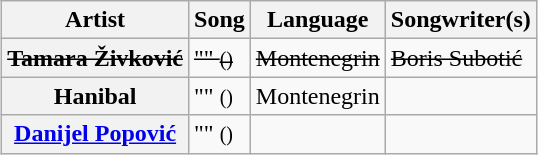<table class="wikitable sortable plainrowheaders" style="margin: 1em auto 1em auto">
<tr>
<th>Artist</th>
<th>Song</th>
<th>Language</th>
<th class="unsortable">Songwriter(s)</th>
</tr>
<tr>
<th scope="row"><s>Tamara Živković</s></th>
<td><s>"" <small>()</small></s></td>
<td><s>Montenegrin</s></td>
<td><s>Boris Subotić</s></td>
</tr>
<tr>
<th scope="row">Hanibal</th>
<td>"" <small>()</small></td>
<td>Montenegrin</td>
<td></td>
</tr>
<tr>
<th scope="row"><a href='#'>Danijel Popović</a></th>
<td>"" <small>()</small></td>
<td></td>
<td></td>
</tr>
</table>
